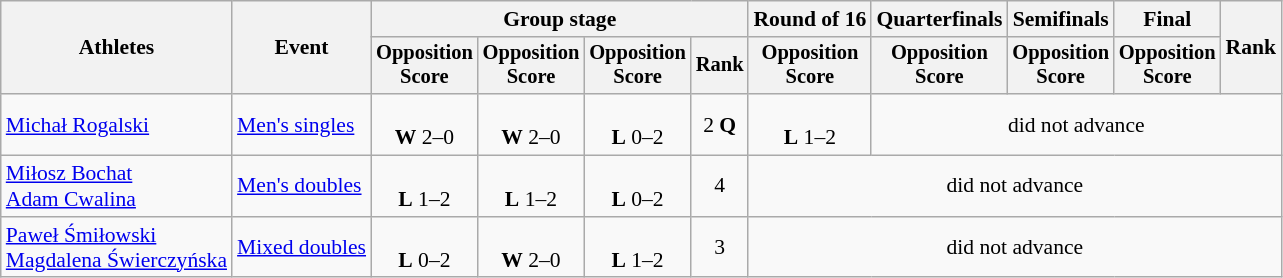<table class="wikitable" style="font-size:90%">
<tr>
<th rowspan="2">Athletes</th>
<th rowspan="2">Event</th>
<th colspan="4">Group stage</th>
<th>Round of 16</th>
<th>Quarterfinals</th>
<th>Semifinals</th>
<th>Final</th>
<th rowspan="2">Rank</th>
</tr>
<tr style="font-size:95%">
<th>Opposition<br>Score</th>
<th>Opposition<br>Score</th>
<th>Opposition<br>Score</th>
<th>Rank</th>
<th>Opposition<br>Score</th>
<th>Opposition<br>Score</th>
<th>Opposition<br>Score</th>
<th>Opposition<br>Score</th>
</tr>
<tr align="center">
<td align="left"><a href='#'>Michał Rogalski</a></td>
<td align="left"><a href='#'>Men's singles</a></td>
<td><br> <strong>W</strong> 2–0</td>
<td><br> <strong>W</strong> 2–0</td>
<td><br> <strong>L</strong> 0–2</td>
<td>2 <strong>Q</strong></td>
<td><br> <strong>L</strong> 1–2</td>
<td colspan=5>did not advance</td>
</tr>
<tr align="center">
<td align="left"><a href='#'>Miłosz Bochat</a><br><a href='#'>Adam Cwalina</a></td>
<td align="left"><a href='#'>Men's doubles</a></td>
<td><br> <strong>L</strong> 1–2</td>
<td><br> <strong>L</strong> 1–2</td>
<td><br> <strong>L</strong> 0–2</td>
<td>4</td>
<td colspan=5>did not advance</td>
</tr>
<tr align="center">
<td align="left"><a href='#'>Paweł Śmiłowski</a><br><a href='#'>Magdalena Świerczyńska</a></td>
<td align="left"><a href='#'>Mixed doubles</a></td>
<td><br> <strong>L</strong> 0–2</td>
<td><br> <strong>W</strong> 2–0</td>
<td><br> <strong>L</strong> 1–2</td>
<td>3</td>
<td colspan=5>did not advance</td>
</tr>
</table>
